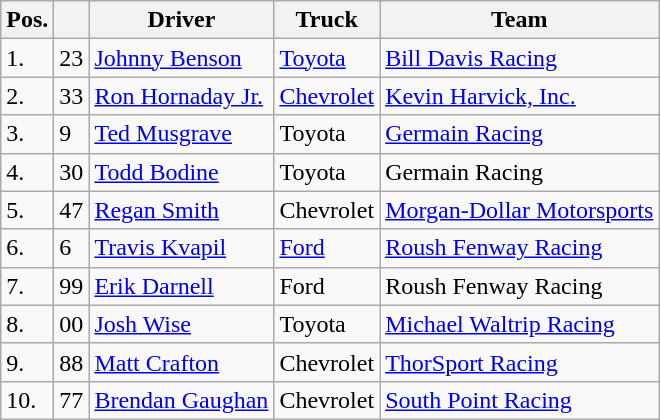<table class="wikitable">
<tr>
<th>Pos.</th>
<th></th>
<th>Driver</th>
<th>Truck</th>
<th>Team</th>
</tr>
<tr>
<td>1.</td>
<td>23</td>
<td><a href='#'>Johnny Benson</a></td>
<td><a href='#'>Toyota</a></td>
<td><a href='#'>Bill Davis Racing</a></td>
</tr>
<tr>
<td>2.</td>
<td>33</td>
<td><a href='#'>Ron Hornaday Jr.</a></td>
<td><a href='#'>Chevrolet</a></td>
<td><a href='#'>Kevin Harvick, Inc.</a></td>
</tr>
<tr>
<td>3.</td>
<td>9</td>
<td><a href='#'>Ted Musgrave</a></td>
<td>Toyota</td>
<td><a href='#'>Germain Racing</a></td>
</tr>
<tr>
<td>4.</td>
<td>30</td>
<td><a href='#'>Todd Bodine</a></td>
<td>Toyota</td>
<td>Germain Racing</td>
</tr>
<tr>
<td>5.</td>
<td>47</td>
<td><a href='#'>Regan Smith</a></td>
<td>Chevrolet</td>
<td><a href='#'>Morgan-Dollar Motorsports</a></td>
</tr>
<tr>
<td>6.</td>
<td>6</td>
<td><a href='#'>Travis Kvapil</a></td>
<td><a href='#'>Ford</a></td>
<td><a href='#'>Roush Fenway Racing</a></td>
</tr>
<tr>
<td>7.</td>
<td>99</td>
<td><a href='#'>Erik Darnell</a></td>
<td>Ford</td>
<td>Roush Fenway Racing</td>
</tr>
<tr>
<td>8.</td>
<td>00</td>
<td><a href='#'>Josh Wise</a></td>
<td>Toyota</td>
<td><a href='#'>Michael Waltrip Racing</a></td>
</tr>
<tr>
<td>9.</td>
<td>88</td>
<td><a href='#'>Matt Crafton</a></td>
<td>Chevrolet</td>
<td><a href='#'>ThorSport Racing</a></td>
</tr>
<tr>
<td>10.</td>
<td>77</td>
<td><a href='#'>Brendan Gaughan</a></td>
<td>Chevrolet</td>
<td><a href='#'>South Point Racing</a></td>
</tr>
</table>
